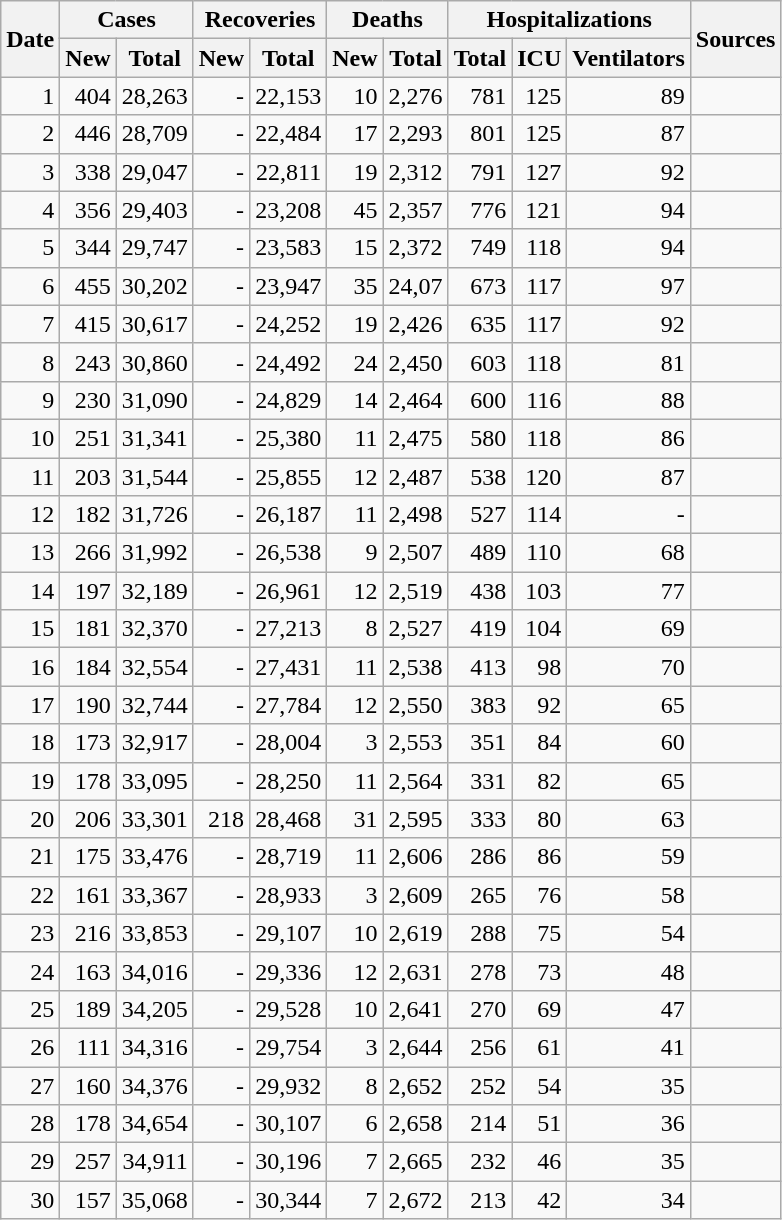<table class="wikitable sortable mw-collapsible mw-collapsed sticky-header-multi sort-under" style="text-align:right;">
<tr>
<th rowspan=2>Date</th>
<th colspan=2>Cases</th>
<th colspan=2>Recoveries</th>
<th colspan=2>Deaths</th>
<th colspan=3>Hospitalizations</th>
<th rowspan=2 class="unsortable">Sources</th>
</tr>
<tr>
<th>New</th>
<th>Total</th>
<th>New</th>
<th>Total</th>
<th>New</th>
<th>Total</th>
<th>Total</th>
<th>ICU</th>
<th>Ventilators</th>
</tr>
<tr>
<td>1</td>
<td>404</td>
<td>28,263</td>
<td>-</td>
<td>22,153</td>
<td>10</td>
<td>2,276</td>
<td>781</td>
<td>125</td>
<td>89</td>
<td></td>
</tr>
<tr>
<td>2</td>
<td>446</td>
<td>28,709</td>
<td>-</td>
<td>22,484</td>
<td>17</td>
<td>2,293</td>
<td>801</td>
<td>125</td>
<td>87</td>
<td></td>
</tr>
<tr>
<td>3</td>
<td>338</td>
<td>29,047</td>
<td>-</td>
<td>22,811</td>
<td>19</td>
<td>2,312</td>
<td>791</td>
<td>127</td>
<td>92</td>
<td></td>
</tr>
<tr>
<td>4</td>
<td>356</td>
<td>29,403</td>
<td>-</td>
<td>23,208</td>
<td>45</td>
<td>2,357</td>
<td>776</td>
<td>121</td>
<td>94</td>
<td></td>
</tr>
<tr>
<td>5</td>
<td>344</td>
<td>29,747</td>
<td>-</td>
<td>23,583</td>
<td>15</td>
<td>2,372</td>
<td>749</td>
<td>118</td>
<td>94</td>
<td></td>
</tr>
<tr>
<td>6</td>
<td>455</td>
<td>30,202</td>
<td>-</td>
<td>23,947</td>
<td>35</td>
<td>24,07</td>
<td>673</td>
<td>117</td>
<td>97</td>
<td></td>
</tr>
<tr>
<td>7</td>
<td>415</td>
<td>30,617</td>
<td>-</td>
<td>24,252</td>
<td>19</td>
<td>2,426</td>
<td>635</td>
<td>117</td>
<td>92</td>
<td></td>
</tr>
<tr>
<td>8</td>
<td>243</td>
<td>30,860</td>
<td>-</td>
<td>24,492</td>
<td>24</td>
<td>2,450</td>
<td>603</td>
<td>118</td>
<td>81</td>
<td></td>
</tr>
<tr>
<td>9</td>
<td>230</td>
<td>31,090</td>
<td>-</td>
<td>24,829</td>
<td>14</td>
<td>2,464</td>
<td>600</td>
<td>116</td>
<td>88</td>
<td></td>
</tr>
<tr>
<td>10</td>
<td>251</td>
<td>31,341</td>
<td>-</td>
<td>25,380</td>
<td>11</td>
<td>2,475</td>
<td>580</td>
<td>118</td>
<td>86</td>
<td></td>
</tr>
<tr>
<td>11</td>
<td>203</td>
<td>31,544</td>
<td>-</td>
<td>25,855</td>
<td>12</td>
<td>2,487</td>
<td>538</td>
<td>120</td>
<td>87</td>
<td></td>
</tr>
<tr>
<td>12</td>
<td>182</td>
<td>31,726</td>
<td>-</td>
<td>26,187</td>
<td>11</td>
<td>2,498</td>
<td>527</td>
<td>114</td>
<td>-</td>
<td></td>
</tr>
<tr>
<td>13</td>
<td>266</td>
<td>31,992</td>
<td>-</td>
<td>26,538</td>
<td>9</td>
<td>2,507</td>
<td>489</td>
<td>110</td>
<td>68</td>
<td></td>
</tr>
<tr>
<td>14</td>
<td>197</td>
<td>32,189</td>
<td>-</td>
<td>26,961</td>
<td>12</td>
<td>2,519</td>
<td>438</td>
<td>103</td>
<td>77</td>
<td></td>
</tr>
<tr>
<td>15</td>
<td>181</td>
<td>32,370</td>
<td>-</td>
<td>27,213</td>
<td>8</td>
<td>2,527</td>
<td>419</td>
<td>104</td>
<td>69</td>
<td></td>
</tr>
<tr>
<td>16</td>
<td>184</td>
<td>32,554</td>
<td>-</td>
<td>27,431</td>
<td>11</td>
<td>2,538</td>
<td>413</td>
<td>98</td>
<td>70</td>
<td></td>
</tr>
<tr>
<td>17</td>
<td>190</td>
<td>32,744</td>
<td>-</td>
<td>27,784</td>
<td>12</td>
<td>2,550</td>
<td>383</td>
<td>92</td>
<td>65</td>
<td></td>
</tr>
<tr>
<td>18</td>
<td>173</td>
<td>32,917</td>
<td>-</td>
<td>28,004</td>
<td>3</td>
<td>2,553</td>
<td>351</td>
<td>84</td>
<td>60</td>
<td></td>
</tr>
<tr>
<td>19</td>
<td>178</td>
<td>33,095</td>
<td>-</td>
<td>28,250</td>
<td>11</td>
<td>2,564</td>
<td>331</td>
<td>82</td>
<td>65</td>
<td></td>
</tr>
<tr>
<td>20</td>
<td>206</td>
<td>33,301</td>
<td>218</td>
<td>28,468</td>
<td>31</td>
<td>2,595</td>
<td>333</td>
<td>80</td>
<td>63</td>
<td></td>
</tr>
<tr>
<td>21</td>
<td>175</td>
<td>33,476</td>
<td>-</td>
<td>28,719</td>
<td>11</td>
<td>2,606</td>
<td>286</td>
<td>86</td>
<td>59</td>
<td></td>
</tr>
<tr>
<td>22</td>
<td>161</td>
<td>33,367</td>
<td>-</td>
<td>28,933</td>
<td>3</td>
<td>2,609</td>
<td>265</td>
<td>76</td>
<td>58</td>
<td></td>
</tr>
<tr>
<td>23</td>
<td>216</td>
<td>33,853</td>
<td>-</td>
<td>29,107</td>
<td>10</td>
<td>2,619</td>
<td>288</td>
<td>75</td>
<td>54</td>
<td></td>
</tr>
<tr>
<td>24</td>
<td>163</td>
<td>34,016</td>
<td>-</td>
<td>29,336</td>
<td>12</td>
<td>2,631</td>
<td>278</td>
<td>73</td>
<td>48</td>
<td></td>
</tr>
<tr>
<td>25</td>
<td>189</td>
<td>34,205</td>
<td>-</td>
<td>29,528</td>
<td>10</td>
<td>2,641</td>
<td>270</td>
<td>69</td>
<td>47</td>
<td></td>
</tr>
<tr>
<td>26</td>
<td>111</td>
<td>34,316</td>
<td>-</td>
<td>29,754</td>
<td>3</td>
<td>2,644</td>
<td>256</td>
<td>61</td>
<td>41</td>
<td></td>
</tr>
<tr>
<td>27</td>
<td>160</td>
<td>34,376</td>
<td>-</td>
<td>29,932</td>
<td>8</td>
<td>2,652</td>
<td>252</td>
<td>54</td>
<td>35</td>
<td></td>
</tr>
<tr>
<td>28</td>
<td>178</td>
<td>34,654</td>
<td>-</td>
<td>30,107</td>
<td>6</td>
<td>2,658</td>
<td>214</td>
<td>51</td>
<td>36</td>
<td></td>
</tr>
<tr>
<td>29</td>
<td>257</td>
<td>34,911</td>
<td>-</td>
<td>30,196</td>
<td>7</td>
<td>2,665</td>
<td>232</td>
<td>46</td>
<td>35</td>
<td></td>
</tr>
<tr>
<td>30</td>
<td>157</td>
<td>35,068</td>
<td>-</td>
<td>30,344</td>
<td>7</td>
<td>2,672</td>
<td>213</td>
<td>42</td>
<td>34</td>
<td></td>
</tr>
</table>
